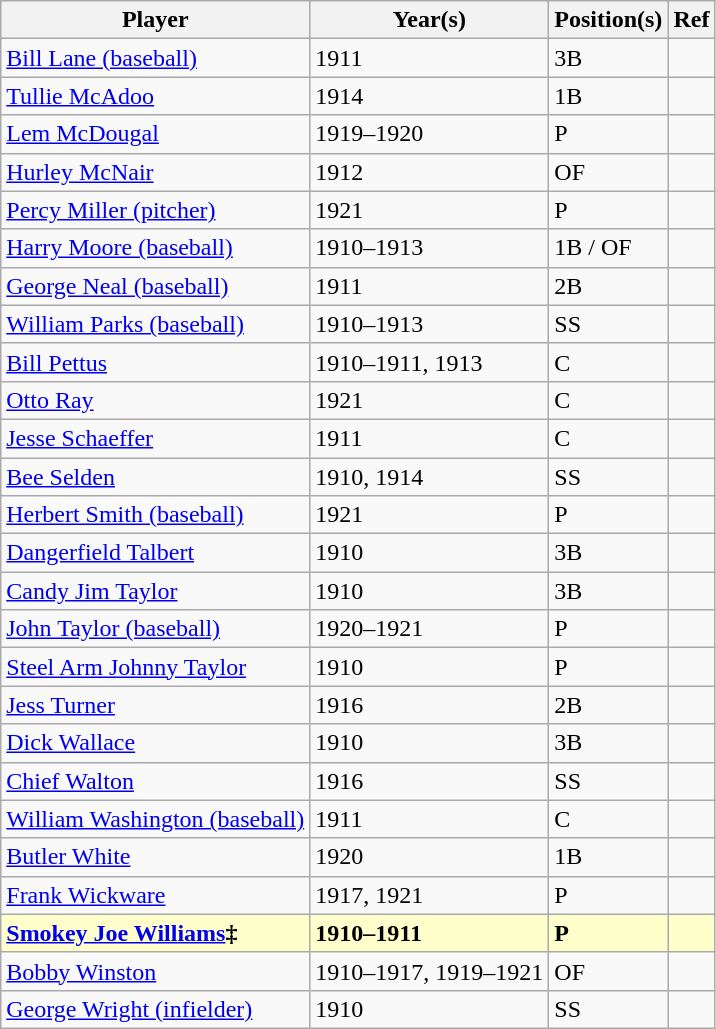<table class="wikitable">
<tr>
<th>Player</th>
<th>Year(s)</th>
<th>Position(s)</th>
<th>Ref</th>
</tr>
<tr>
<td><a href='#'>Bill Lane (baseball)</a></td>
<td>1911</td>
<td>3B</td>
<td></td>
</tr>
<tr>
<td><a href='#'>Tullie McAdoo</a></td>
<td>1914</td>
<td>1B</td>
<td></td>
</tr>
<tr>
<td><a href='#'>Lem McDougal</a></td>
<td>1919–1920</td>
<td>P</td>
<td></td>
</tr>
<tr>
<td><a href='#'>Hurley McNair</a></td>
<td>1912</td>
<td>OF</td>
<td></td>
</tr>
<tr>
<td><a href='#'>Percy Miller (pitcher)</a></td>
<td>1921</td>
<td>P</td>
<td></td>
</tr>
<tr>
<td><a href='#'>Harry Moore (baseball)</a></td>
<td>1910–1913</td>
<td>1B / OF</td>
<td></td>
</tr>
<tr>
<td><a href='#'>George Neal (baseball)</a></td>
<td>1911</td>
<td>2B</td>
<td></td>
</tr>
<tr>
<td><a href='#'>William Parks (baseball)</a></td>
<td>1910–1913</td>
<td>SS</td>
<td></td>
</tr>
<tr>
<td><a href='#'>Bill Pettus</a></td>
<td>1910–1911, 1913</td>
<td>C</td>
<td></td>
</tr>
<tr>
<td><a href='#'>Otto Ray</a></td>
<td>1921</td>
<td>C</td>
<td></td>
</tr>
<tr>
<td><a href='#'>Jesse Schaeffer</a></td>
<td>1911</td>
<td>C</td>
<td></td>
</tr>
<tr>
<td><a href='#'>Bee Selden</a></td>
<td>1910, 1914</td>
<td>SS</td>
<td></td>
</tr>
<tr>
<td><a href='#'>Herbert Smith (baseball)</a></td>
<td>1921</td>
<td>P</td>
<td></td>
</tr>
<tr>
<td><a href='#'>Dangerfield Talbert</a></td>
<td>1910</td>
<td>3B</td>
<td></td>
</tr>
<tr>
<td><a href='#'>Candy Jim Taylor</a></td>
<td>1910</td>
<td>3B</td>
<td></td>
</tr>
<tr>
<td><a href='#'>John Taylor (baseball)</a></td>
<td>1920–1921</td>
<td>P</td>
<td></td>
</tr>
<tr>
<td><a href='#'>Steel Arm Johnny Taylor</a></td>
<td>1910</td>
<td>P</td>
<td></td>
</tr>
<tr>
<td><a href='#'>Jess Turner</a></td>
<td>1916</td>
<td>2B</td>
<td></td>
</tr>
<tr>
<td><a href='#'>Dick Wallace</a></td>
<td>1910</td>
<td>3B</td>
<td></td>
</tr>
<tr>
<td><a href='#'>Chief Walton</a></td>
<td>1916</td>
<td>SS</td>
<td></td>
</tr>
<tr>
<td><a href='#'>William Washington (baseball)</a></td>
<td>1911</td>
<td>C</td>
<td></td>
</tr>
<tr>
<td><a href='#'>Butler White</a></td>
<td>1920</td>
<td>1B</td>
<td></td>
</tr>
<tr>
<td><a href='#'>Frank Wickware</a></td>
<td>1917, 1921</td>
<td>P</td>
<td></td>
</tr>
<tr style="background:#FFFFCC;">
<td><strong><a href='#'>Smokey Joe Williams</a>‡</strong></td>
<td><strong>1910–1911</strong></td>
<td><strong>P</strong></td>
<td><strong></strong></td>
</tr>
<tr>
<td><a href='#'>Bobby Winston</a></td>
<td>1910–1917, 1919–1921</td>
<td>OF</td>
<td></td>
</tr>
<tr>
<td><a href='#'>George Wright (infielder)</a></td>
<td>1910</td>
<td>SS</td>
<td></td>
</tr>
</table>
